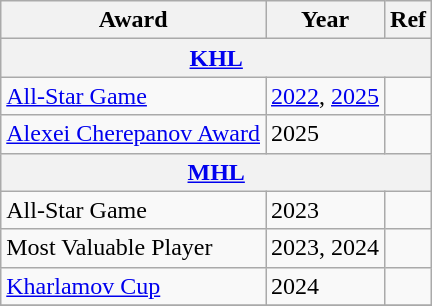<table class="wikitable">
<tr>
<th>Award</th>
<th>Year</th>
<th>Ref</th>
</tr>
<tr>
<th colspan="3"><a href='#'>KHL</a></th>
</tr>
<tr>
<td><a href='#'>All-Star Game</a></td>
<td><a href='#'>2022</a>, <a href='#'>2025</a></td>
<td></td>
</tr>
<tr>
<td><a href='#'>Alexei Cherepanov Award</a></td>
<td>2025</td>
<td></td>
</tr>
<tr>
<th colspan="3"><a href='#'>MHL</a></th>
</tr>
<tr>
<td>All-Star Game</td>
<td>2023</td>
<td></td>
</tr>
<tr>
<td>Most Valuable Player</td>
<td>2023, 2024</td>
<td></td>
</tr>
<tr>
<td><a href='#'>Kharlamov Cup</a></td>
<td>2024</td>
<td></td>
</tr>
<tr>
</tr>
</table>
